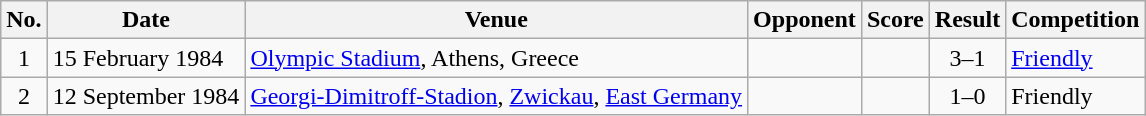<table class="wikitable sortable">
<tr>
<th scope="col">No.</th>
<th scope="col">Date</th>
<th scope="col">Venue</th>
<th scope="col">Opponent</th>
<th scope="col">Score</th>
<th scope="col">Result</th>
<th scope="col">Competition</th>
</tr>
<tr>
<td align="center">1</td>
<td>15 February 1984</td>
<td><a href='#'>Olympic Stadium</a>, Athens, Greece</td>
<td></td>
<td></td>
<td align="center">3–1</td>
<td><a href='#'>Friendly</a></td>
</tr>
<tr>
<td align="center">2</td>
<td>12 September 1984</td>
<td><a href='#'>Georgi-Dimitroff-Stadion</a>, <a href='#'>Zwickau</a>, <a href='#'>East Germany</a></td>
<td></td>
<td></td>
<td align="center">1–0</td>
<td>Friendly</td>
</tr>
</table>
